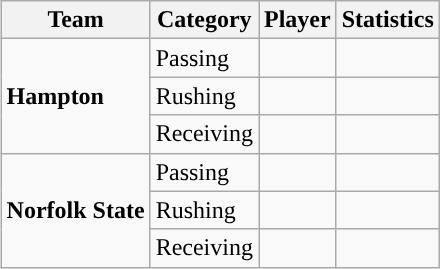<table class="wikitable" style="float: right;">
<tr>
<th>Team</th>
<th>Category</th>
<th>Player</th>
<th>Statistics</th>
</tr>
<tr>
<td rowspan=3><strong>Hampton</strong></td>
<td>Passing</td>
<td></td>
<td></td>
</tr>
<tr>
<td>Rushing</td>
<td></td>
<td></td>
</tr>
<tr>
<td>Receiving</td>
<td></td>
<td></td>
</tr>
<tr>
<td rowspan=3><strong>Norfolk State</strong></td>
<td>Passing</td>
<td></td>
<td></td>
</tr>
<tr>
<td>Rushing</td>
<td></td>
<td></td>
</tr>
<tr>
<td>Receiving</td>
<td></td>
<td></td>
</tr>
</table>
